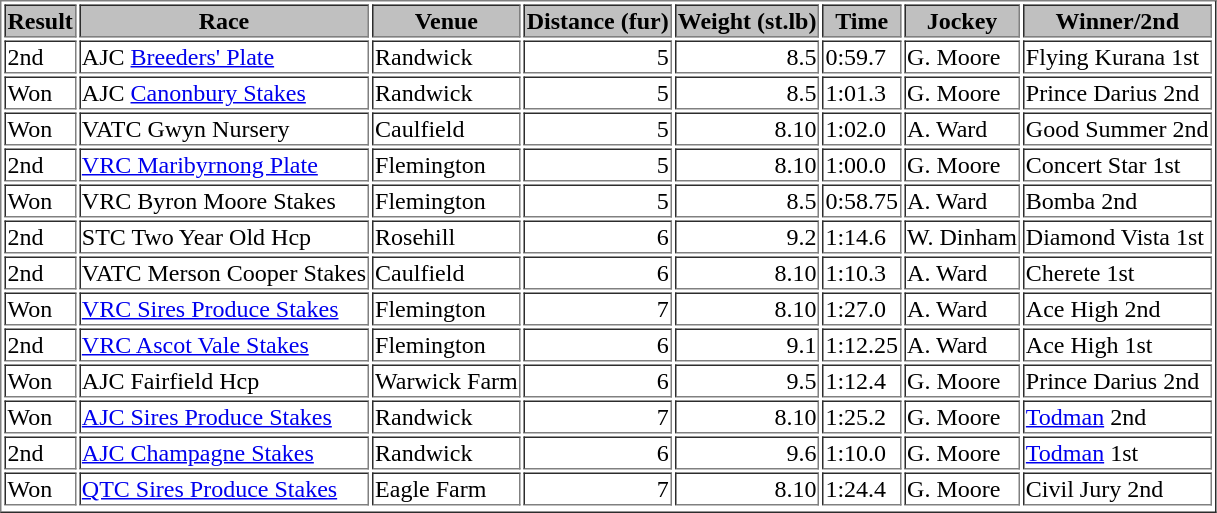<table border="1">
<tr style="background:silver; color:black">
<th>Result</th>
<th>Race</th>
<th>Venue</th>
<th>Distance (fur)</th>
<th>Weight (st.lb)</th>
<th>Time</th>
<th>Jockey</th>
<th>Winner/2nd</th>
</tr>
<tr>
<td>2nd</td>
<td>AJC <a href='#'>Breeders' Plate</a></td>
<td>Randwick</td>
<td align="right">5</td>
<td align="right">8.5</td>
<td>0:59.7</td>
<td>G. Moore</td>
<td>Flying Kurana 1st</td>
</tr>
<tr>
<td>Won</td>
<td>AJC <a href='#'>Canonbury Stakes</a></td>
<td>Randwick</td>
<td align="right">5</td>
<td align="right">8.5</td>
<td>1:01.3</td>
<td>G. Moore</td>
<td>Prince Darius 2nd</td>
</tr>
<tr>
<td>Won</td>
<td>VATC Gwyn Nursery</td>
<td>Caulfield</td>
<td align="right">5</td>
<td align="right">8.10</td>
<td>1:02.0</td>
<td>A. Ward</td>
<td>Good Summer 2nd</td>
</tr>
<tr>
<td>2nd</td>
<td><a href='#'>VRC Maribyrnong Plate</a></td>
<td>Flemington</td>
<td align="right">5</td>
<td align="right">8.10</td>
<td>1:00.0</td>
<td>G. Moore</td>
<td>Concert Star 1st</td>
</tr>
<tr>
<td>Won</td>
<td>VRC Byron Moore Stakes</td>
<td>Flemington</td>
<td align="right">5</td>
<td align="right">8.5</td>
<td>0:58.75</td>
<td>A. Ward</td>
<td>Bomba 2nd</td>
</tr>
<tr>
<td>2nd</td>
<td>STC Two Year Old Hcp</td>
<td>Rosehill</td>
<td align="right">6</td>
<td align="right">9.2</td>
<td>1:14.6</td>
<td>W. Dinham</td>
<td>Diamond Vista 1st</td>
</tr>
<tr>
<td>2nd</td>
<td>VATC Merson Cooper Stakes</td>
<td>Caulfield</td>
<td align="right">6</td>
<td align="right">8.10</td>
<td>1:10.3</td>
<td>A. Ward</td>
<td>Cherete 1st</td>
</tr>
<tr>
<td>Won</td>
<td><a href='#'>VRC Sires Produce Stakes</a></td>
<td>Flemington</td>
<td align="right">7</td>
<td align="right">8.10</td>
<td>1:27.0</td>
<td>A. Ward</td>
<td>Ace High 2nd</td>
</tr>
<tr>
<td>2nd</td>
<td><a href='#'>VRC Ascot Vale Stakes</a></td>
<td>Flemington</td>
<td align="right">6</td>
<td align="right">9.1</td>
<td>1:12.25</td>
<td>A. Ward</td>
<td>Ace High 1st</td>
</tr>
<tr>
<td>Won</td>
<td>AJC Fairfield Hcp</td>
<td>Warwick Farm</td>
<td align="right">6</td>
<td align="right">9.5</td>
<td>1:12.4</td>
<td>G. Moore</td>
<td>Prince Darius 2nd</td>
</tr>
<tr>
<td>Won</td>
<td><a href='#'>AJC Sires Produce Stakes</a></td>
<td>Randwick</td>
<td align="right">7</td>
<td align="right">8.10</td>
<td>1:25.2</td>
<td>G. Moore</td>
<td><a href='#'>Todman</a> 2nd</td>
</tr>
<tr>
<td>2nd</td>
<td><a href='#'>AJC Champagne Stakes</a></td>
<td>Randwick</td>
<td align="right">6</td>
<td align="right">9.6</td>
<td>1:10.0</td>
<td>G. Moore</td>
<td><a href='#'>Todman</a> 1st</td>
</tr>
<tr>
<td>Won</td>
<td><a href='#'>QTC Sires Produce Stakes</a></td>
<td>Eagle Farm</td>
<td align="right">7</td>
<td align="right">8.10</td>
<td>1:24.4</td>
<td>G. Moore</td>
<td>Civil Jury 2nd</td>
</tr>
<tr>
</tr>
</table>
